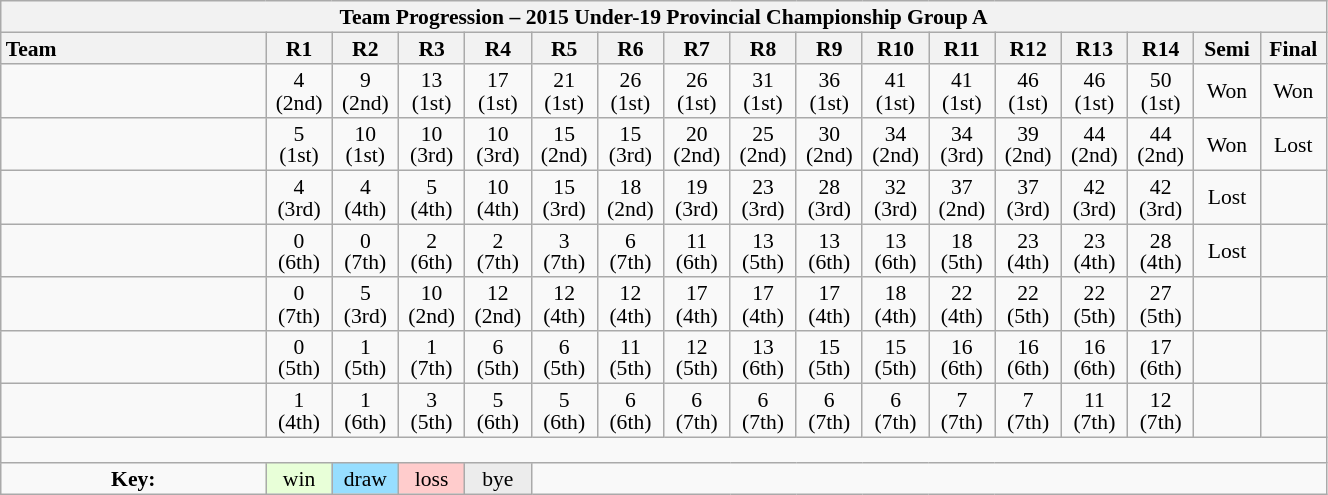<table class="wikitable collapsible" style="text-align:center; line-height:100%; width:70%; font-size:90%">
<tr>
<th colspan=100%>Team Progression – 2015 Under-19 Provincial Championship Group A</th>
</tr>
<tr>
<th style="text-align:left; width:20%;">Team</th>
<th style="width:5%;">R1</th>
<th style="width:5%;">R2</th>
<th style="width:5%;">R3</th>
<th style="width:5%;">R4</th>
<th style="width:5%;">R5</th>
<th style="width:5%;">R6</th>
<th style="width:5%;">R7</th>
<th style="width:5%;">R8</th>
<th style="width:5%;">R9</th>
<th style="width:5%;">R10</th>
<th style="width:5%;">R11</th>
<th style="width:5%;">R12</th>
<th style="width:5%;">R13</th>
<th style="width:5%;">R14</th>
<th style="width:5%;">Semi</th>
<th style="width:5%;">Final</th>
</tr>
<tr>
<td align=left></td>
<td>4 <br> (2nd)</td>
<td>9 <br> (2nd)</td>
<td>13 <br> (1st)</td>
<td>17 <br> (1st)</td>
<td>21 <br> (1st)</td>
<td>26 <br> (1st)</td>
<td>26 <br> (1st)</td>
<td>31 <br> (1st)</td>
<td>36 <br> (1st)</td>
<td>41 <br> (1st)</td>
<td>41 <br> (1st)</td>
<td>46 <br> (1st)</td>
<td>46 <br> (1st)</td>
<td>50 <br> (1st)</td>
<td>Won</td>
<td>Won</td>
</tr>
<tr>
<td align=left></td>
<td>5 <br> (1st)</td>
<td>10 <br> (1st)</td>
<td>10 <br> (3rd)</td>
<td>10 <br> (3rd)</td>
<td>15 <br> (2nd)</td>
<td>15 <br> (3rd)</td>
<td>20 <br> (2nd)</td>
<td>25 <br> (2nd)</td>
<td>30 <br> (2nd)</td>
<td>34 <br> (2nd)</td>
<td>34 <br> (3rd)</td>
<td>39 <br> (2nd)</td>
<td>44 <br> (2nd)</td>
<td>44 <br> (2nd)</td>
<td>Won</td>
<td>Lost</td>
</tr>
<tr>
<td align=left></td>
<td>4 <br> (3rd)</td>
<td>4 <br> (4th)</td>
<td>5 <br> (4th)</td>
<td>10 <br> (4th)</td>
<td>15 <br> (3rd)</td>
<td>18 <br> (2nd)</td>
<td>19 <br> (3rd)</td>
<td>23 <br> (3rd)</td>
<td>28 <br> (3rd)</td>
<td>32 <br> (3rd)</td>
<td>37 <br> (2nd)</td>
<td>37 <br> (3rd)</td>
<td>42 <br> (3rd)</td>
<td>42 <br> (3rd)</td>
<td>Lost</td>
<td> </td>
</tr>
<tr>
<td align=left></td>
<td>0 <br> (6th)</td>
<td>0 <br> (7th)</td>
<td>2 <br> (6th)</td>
<td>2 <br> (7th)</td>
<td>3 <br> (7th)</td>
<td>6 <br> (7th)</td>
<td>11 <br> (6th)</td>
<td>13 <br> (5th)</td>
<td>13 <br> (6th)</td>
<td>13 <br> (6th)</td>
<td>18 <br> (5th)</td>
<td>23 <br> (4th)</td>
<td>23 <br> (4th)</td>
<td>28 <br> (4th)</td>
<td>Lost</td>
<td> </td>
</tr>
<tr>
<td align=left></td>
<td>0 <br> (7th)</td>
<td>5 <br> (3rd)</td>
<td>10 <br> (2nd)</td>
<td>12 <br> (2nd)</td>
<td>12 <br> (4th)</td>
<td>12 <br> (4th)</td>
<td>17 <br> (4th)</td>
<td>17 <br> (4th)</td>
<td>17 <br> (4th)</td>
<td>18 <br> (4th)</td>
<td>22 <br> (4th)</td>
<td>22 <br> (5th)</td>
<td>22 <br> (5th)</td>
<td>27 <br> (5th)</td>
<td> </td>
<td> </td>
</tr>
<tr>
<td align=left></td>
<td>0 <br> (5th)</td>
<td>1 <br> (5th)</td>
<td>1 <br> (7th)</td>
<td>6 <br> (5th)</td>
<td>6 <br> (5th)</td>
<td>11 <br> (5th)</td>
<td>12 <br> (5th)</td>
<td>13 <br> (6th)</td>
<td>15 <br> (5th)</td>
<td>15 <br> (5th)</td>
<td>16 <br> (6th)</td>
<td>16 <br> (6th)</td>
<td>16 <br> (6th)</td>
<td>17 <br> (6th)</td>
<td> </td>
<td> </td>
</tr>
<tr>
<td align=left></td>
<td>1 <br> (4th)</td>
<td>1 <br> (6th)</td>
<td>3 <br> (5th)</td>
<td>5 <br> (6th)</td>
<td>5 <br> (6th)</td>
<td>6 <br> (6th)</td>
<td>6 <br> (7th)</td>
<td>6 <br> (7th)</td>
<td>6 <br> (7th)</td>
<td>6 <br> (7th)</td>
<td>7 <br> (7th)</td>
<td>7 <br> (7th)</td>
<td>11 <br> (7th)</td>
<td>12 <br> (7th)</td>
<td> </td>
<td> </td>
</tr>
<tr>
<td colspan=100% style="height:10px"></td>
</tr>
<tr>
<td><strong>Key:</strong></td>
<td style="background:#E8FFD8;">win</td>
<td style="background:#97DEFF;">draw</td>
<td style="background:#FFCCCC;">loss</td>
<td style="background:#ECECEC;">bye</td>
<td colspan=100%></td>
</tr>
</table>
